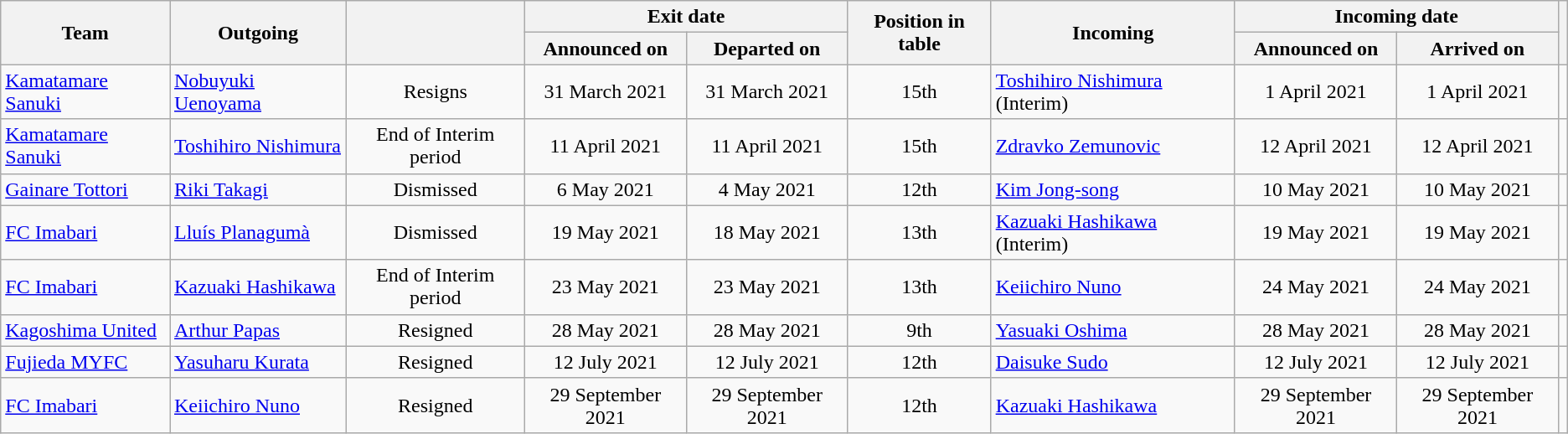<table class="wikitable" style="text-align:center">
<tr>
<th rowspan="2">Team</th>
<th rowspan="2">Outgoing</th>
<th rowspan="2"></th>
<th colspan="2">Exit date</th>
<th rowspan="2">Position in table</th>
<th rowspan="2">Incoming</th>
<th colspan="2">Incoming date</th>
<th rowspan="2"></th>
</tr>
<tr>
<th>Announced on</th>
<th>Departed on</th>
<th>Announced on</th>
<th>Arrived on</th>
</tr>
<tr>
<td align="left"><a href='#'>Kamatamare Sanuki</a></td>
<td align="left"> <a href='#'>Nobuyuki Uenoyama</a></td>
<td>Resigns</td>
<td>31 March 2021</td>
<td>31 March 2021</td>
<td>15th</td>
<td align="left"> <a href='#'>Toshihiro Nishimura</a> (Interim)</td>
<td>1 April 2021</td>
<td>1 April 2021</td>
<td></td>
</tr>
<tr>
<td align="left"><a href='#'>Kamatamare Sanuki</a></td>
<td align="left"> <a href='#'>Toshihiro Nishimura</a></td>
<td>End of Interim period</td>
<td>11 April 2021</td>
<td>11 April 2021</td>
<td>15th</td>
<td align="left"> <a href='#'>Zdravko Zemunovic</a></td>
<td>12 April 2021</td>
<td>12 April 2021</td>
<td></td>
</tr>
<tr>
<td align=left><a href='#'>Gainare Tottori</a></td>
<td align=left> <a href='#'>Riki Takagi</a></td>
<td>Dismissed</td>
<td>6 May 2021</td>
<td>4 May 2021</td>
<td>12th</td>
<td align=left> <a href='#'>Kim Jong-song</a></td>
<td>10 May 2021</td>
<td>10 May 2021</td>
<td></td>
</tr>
<tr>
<td align=left><a href='#'>FC Imabari</a></td>
<td align=left> <a href='#'>Lluís Planagumà</a></td>
<td>Dismissed</td>
<td>19 May 2021</td>
<td>18 May 2021</td>
<td>13th</td>
<td align=left> <a href='#'>Kazuaki Hashikawa</a> (Interim)</td>
<td>19 May 2021</td>
<td>19 May 2021</td>
<td></td>
</tr>
<tr>
<td align=left><a href='#'>FC Imabari</a></td>
<td align=left> <a href='#'>Kazuaki Hashikawa</a></td>
<td>End of Interim period</td>
<td>23 May 2021</td>
<td>23 May 2021</td>
<td>13th</td>
<td align=left> <a href='#'>Keiichiro Nuno</a></td>
<td>24 May 2021</td>
<td>24 May 2021</td>
<td></td>
</tr>
<tr>
<td align=left><a href='#'>Kagoshima United</a></td>
<td align=left> <a href='#'>Arthur Papas</a></td>
<td>Resigned</td>
<td>28 May 2021</td>
<td>28 May 2021</td>
<td>9th</td>
<td align=left> <a href='#'>Yasuaki Oshima</a></td>
<td>28 May 2021</td>
<td>28 May 2021</td>
<td></td>
</tr>
<tr>
<td align=left><a href='#'>Fujieda MYFC</a></td>
<td align=left> <a href='#'>Yasuharu Kurata</a></td>
<td>Resigned</td>
<td>12 July 2021</td>
<td>12 July 2021</td>
<td>12th</td>
<td align=left> <a href='#'>Daisuke Sudo</a></td>
<td>12 July 2021</td>
<td>12 July 2021</td>
<td></td>
</tr>
<tr>
<td align=left><a href='#'>FC Imabari</a></td>
<td align=left> <a href='#'>Keiichiro Nuno</a></td>
<td>Resigned</td>
<td>29 September 2021</td>
<td>29 September 2021</td>
<td>12th</td>
<td align=left> <a href='#'>Kazuaki Hashikawa</a></td>
<td>29 September 2021</td>
<td>29 September 2021</td>
<td></td>
</tr>
</table>
